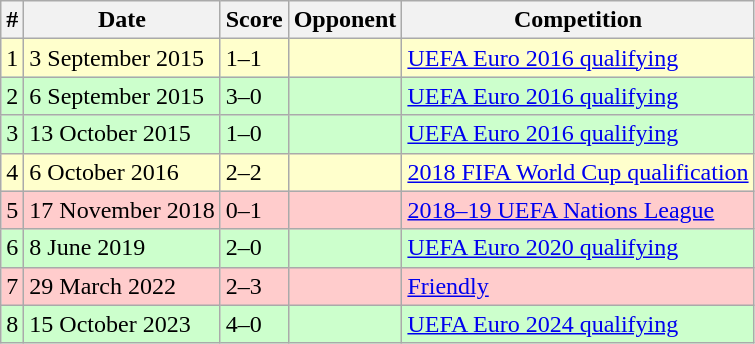<table class="wikitable">
<tr>
<th>#</th>
<th>Date</th>
<th>Score</th>
<th>Opponent</th>
<th>Competition</th>
</tr>
<tr style="background: #FFFFCC">
<td>1</td>
<td>3 September 2015</td>
<td>1–1</td>
<td></td>
<td><a href='#'>UEFA Euro 2016 qualifying</a></td>
</tr>
<tr style="background: #CCFFCC">
<td>2</td>
<td>6 September 2015</td>
<td>3–0</td>
<td></td>
<td><a href='#'>UEFA Euro 2016 qualifying</a></td>
</tr>
<tr style="background: #CCFFCC">
<td>3</td>
<td>13 October 2015</td>
<td>1–0</td>
<td></td>
<td><a href='#'>UEFA Euro 2016 qualifying</a></td>
</tr>
<tr style="background: #FFFFCC">
<td>4</td>
<td>6 October 2016</td>
<td>2–2</td>
<td></td>
<td><a href='#'>2018 FIFA World Cup qualification</a></td>
</tr>
<tr style="background: #FFCCCC">
<td>5</td>
<td>17 November 2018</td>
<td>0–1</td>
<td></td>
<td><a href='#'>2018–19 UEFA Nations League</a></td>
</tr>
<tr style="background: #CCFFCC">
<td>6</td>
<td>8 June 2019</td>
<td>2–0</td>
<td></td>
<td><a href='#'>UEFA Euro 2020 qualifying</a></td>
</tr>
<tr style="background: #FFCCCC">
<td>7</td>
<td>29 March 2022</td>
<td>2–3</td>
<td></td>
<td><a href='#'>Friendly</a></td>
</tr>
<tr style="background: #CCFFCC">
<td>8</td>
<td>15 October 2023</td>
<td>4–0</td>
<td></td>
<td><a href='#'>UEFA Euro 2024 qualifying</a></td>
</tr>
</table>
